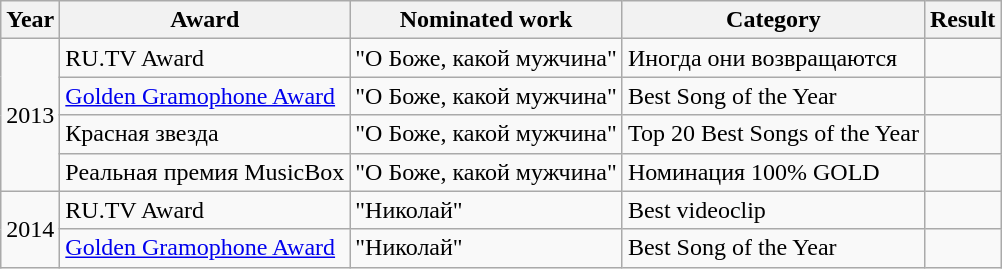<table class="wikitable">
<tr>
<th>Year</th>
<th>Award</th>
<th>Nominated work</th>
<th>Category</th>
<th>Result</th>
</tr>
<tr>
<td rowspan="4">2013</td>
<td>RU.TV Award</td>
<td>"О Боже, какой мужчина"</td>
<td>Иногда они возвращаются</td>
<td></td>
</tr>
<tr>
<td><a href='#'>Golden Gramophone Award</a></td>
<td>"О Боже, какой мужчина"</td>
<td>Best Song of the Year</td>
<td></td>
</tr>
<tr>
<td>Красная звезда</td>
<td>"О Боже, какой мужчина"</td>
<td>Top 20 Best Songs of the Year</td>
<td></td>
</tr>
<tr>
<td>Реальная премия MusicBox</td>
<td>"О Боже, какой мужчина"</td>
<td>Номинация 100% GOLD</td>
<td></td>
</tr>
<tr>
<td rowspan="2">2014</td>
<td>RU.TV Award</td>
<td>"Николай"</td>
<td>Best videoclip</td>
<td></td>
</tr>
<tr>
<td><a href='#'>Golden Gramophone Award</a></td>
<td>"Николай"</td>
<td>Best Song of the Year</td>
<td></td>
</tr>
</table>
